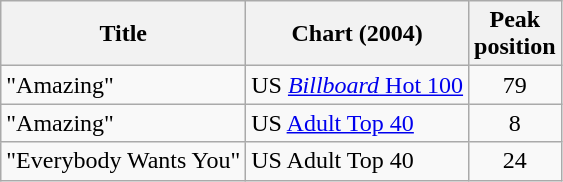<table class="wikitable">
<tr>
<th>Title</th>
<th>Chart (2004)</th>
<th>Peak<br>position</th>
</tr>
<tr>
<td>"Amazing"</td>
<td>US <a href='#'><em>Billboard</em> Hot 100</a></td>
<td align="center">79</td>
</tr>
<tr>
<td>"Amazing"</td>
<td>US <a href='#'>Adult Top 40</a></td>
<td align="center">8</td>
</tr>
<tr>
<td>"Everybody Wants You"</td>
<td>US Adult Top 40</td>
<td align="center">24</td>
</tr>
</table>
